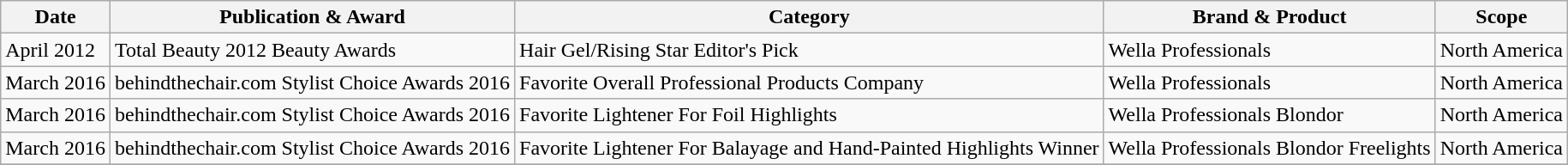<table class="wikitable">
<tr>
<th>Date</th>
<th>Publication & Award</th>
<th>Category</th>
<th>Brand & Product</th>
<th>Scope</th>
</tr>
<tr>
<td>April 2012</td>
<td>Total Beauty 2012 Beauty Awards</td>
<td>Hair Gel/Rising Star Editor's Pick</td>
<td>Wella Professionals</td>
<td>North America</td>
</tr>
<tr>
<td>March 2016</td>
<td>behindthechair.com Stylist Choice Awards 2016</td>
<td>Favorite Overall Professional Products Company</td>
<td>Wella Professionals</td>
<td>North America</td>
</tr>
<tr>
<td>March 2016</td>
<td>behindthechair.com Stylist Choice Awards 2016</td>
<td>Favorite Lightener For Foil Highlights</td>
<td>Wella Professionals Blondor</td>
<td>North America</td>
</tr>
<tr>
<td>March 2016</td>
<td>behindthechair.com Stylist Choice Awards 2016</td>
<td>Favorite Lightener For Balayage and Hand-Painted Highlights Winner</td>
<td>Wella Professionals Blondor Freelights</td>
<td>North America</td>
</tr>
<tr>
</tr>
</table>
